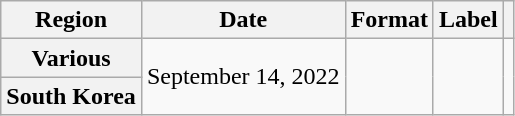<table class="wikitable plainrowheaders">
<tr>
<th scope="col">Region</th>
<th scope="col">Date</th>
<th scope="col">Format</th>
<th scope="col">Label</th>
<th scope="col"></th>
</tr>
<tr>
<th scope="row">Various</th>
<td rowspan="2">September 14, 2022</td>
<td rowspan="2"></td>
<td rowspan="2"></td>
<td rowspan="2" style="text-align:center"></td>
</tr>
<tr>
<th scope="row">South Korea</th>
</tr>
</table>
